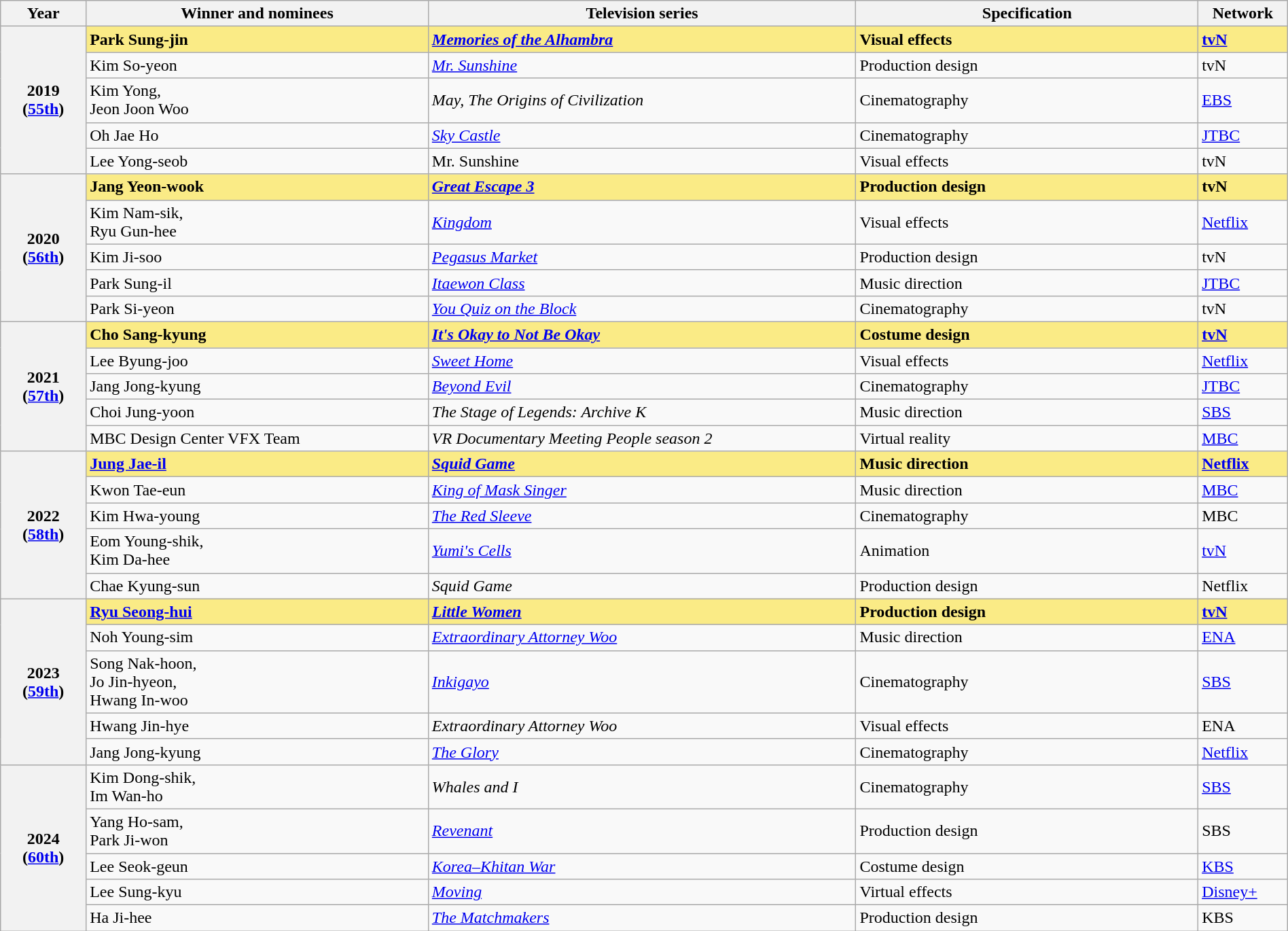<table class="wikitable" style="width:100%;" cellpadding="6">
<tr>
<th style="width:5%;">Year</th>
<th style="width:20%;">Winner and nominees</th>
<th style="width:25%;">Television series</th>
<th style="width:20%;">Specification</th>
<th style="width:5%;">Network</th>
</tr>
<tr>
<th rowspan="5">2019<br>(<a href='#'>55th</a>)</th>
<td style="background:#FAEB86;"><strong>Park Sung-jin </strong></td>
<td style="background:#FAEB86;"><strong><em><a href='#'>Memories of the Alhambra</a></em></strong></td>
<td style="background:#FAEB86;"><strong>Visual effects</strong></td>
<td style="background:#FAEB86;"><strong><a href='#'>tvN</a></strong></td>
</tr>
<tr>
<td>Kim So-yeon</td>
<td><em><a href='#'>Mr. Sunshine</a></em></td>
<td>Production design</td>
<td>tvN</td>
</tr>
<tr>
<td>Kim Yong,<br>Jeon Joon Woo</td>
<td><em>May, The Origins of Civilization</em></td>
<td>Cinematography</td>
<td><a href='#'>EBS</a></td>
</tr>
<tr>
<td>Oh Jae Ho</td>
<td><em><a href='#'>Sky Castle</a></em></td>
<td>Cinematography</td>
<td><a href='#'>JTBC</a></td>
</tr>
<tr>
<td>Lee Yong-seob</td>
<td>Mr. Sunshine</td>
<td>Visual effects</td>
<td>tvN</td>
</tr>
<tr>
<th rowspan="5">2020<br>(<a href='#'>56th</a>)</th>
<td style="background:#FAEB86;"><strong>Jang Yeon-wook </strong></td>
<td style="background:#FAEB86;"><strong><em><a href='#'>Great Escape 3</a></em></strong></td>
<td style="background:#FAEB86;"><strong>Production design</strong></td>
<td style="background:#FAEB86;"><strong>tvN</strong></td>
</tr>
<tr>
<td>Kim Nam-sik,<br>Ryu Gun-hee</td>
<td><em><a href='#'>Kingdom</a></em></td>
<td>Visual effects</td>
<td><a href='#'>Netflix</a></td>
</tr>
<tr>
<td>Kim Ji-soo</td>
<td><em><a href='#'>Pegasus Market</a></em></td>
<td>Production design</td>
<td>tvN</td>
</tr>
<tr>
<td>Park Sung-il</td>
<td><em><a href='#'>Itaewon Class</a></em></td>
<td>Music direction</td>
<td><a href='#'>JTBC</a></td>
</tr>
<tr>
<td>Park Si-yeon</td>
<td><em><a href='#'>You Quiz on the Block</a></em></td>
<td>Cinematography</td>
<td>tvN</td>
</tr>
<tr>
<th rowspan="5">2021<br>(<a href='#'>57th</a>)</th>
<td style="background:#FAEB86;"><strong>Cho Sang-kyung </strong></td>
<td style="background:#FAEB86;"><strong><em><a href='#'>It's Okay to Not Be Okay</a></em></strong></td>
<td style="background:#FAEB86;"><strong>Costume design</strong></td>
<td style="background:#FAEB86;"><strong><a href='#'>tvN</a></strong></td>
</tr>
<tr>
<td>Lee Byung-joo</td>
<td><em><a href='#'>Sweet Home</a></em></td>
<td>Visual effects</td>
<td><a href='#'>Netflix</a></td>
</tr>
<tr>
<td>Jang Jong-kyung</td>
<td><em><a href='#'>Beyond Evil</a></em></td>
<td>Cinematography</td>
<td><a href='#'>JTBC</a></td>
</tr>
<tr>
<td>Choi Jung-yoon</td>
<td><em>The Stage of Legends: Archive K</em></td>
<td>Music direction</td>
<td><a href='#'>SBS</a></td>
</tr>
<tr>
<td>MBC Design Center VFX Team</td>
<td><em>VR Documentary Meeting People season 2</em></td>
<td>Virtual reality</td>
<td><a href='#'>MBC</a></td>
</tr>
<tr>
<th rowspan="5">2022<br>(<a href='#'>58th</a>)</th>
<td style="background:#FAEB86;"><strong><a href='#'>Jung Jae-il</a> </strong></td>
<td style="background:#FAEB86;"><strong><em><a href='#'>Squid Game</a></em></strong></td>
<td style="background:#FAEB86;"><strong>Music direction</strong></td>
<td style="background:#FAEB86;"><strong><a href='#'>Netflix</a></strong></td>
</tr>
<tr>
<td>Kwon Tae-eun</td>
<td><em><a href='#'>King of Mask Singer</a></em></td>
<td>Music direction</td>
<td><a href='#'>MBC</a></td>
</tr>
<tr>
<td>Kim Hwa-young</td>
<td><em><a href='#'>The Red Sleeve</a></em></td>
<td>Cinematography</td>
<td>MBC</td>
</tr>
<tr>
<td>Eom Young-shik,<br>Kim Da-hee</td>
<td><em><a href='#'>Yumi's Cells</a></em></td>
<td>Animation</td>
<td><a href='#'>tvN</a></td>
</tr>
<tr>
<td>Chae Kyung-sun</td>
<td><em>Squid Game</em></td>
<td>Production design</td>
<td>Netflix</td>
</tr>
<tr>
<th rowspan="5">2023<br>(<a href='#'>59th</a>)</th>
<td style="background:#FAEB86;"><strong><a href='#'>Ryu Seong-hui</a> </strong></td>
<td style="background:#FAEB86;"><strong><em><a href='#'>Little Women</a></em></strong></td>
<td style="background:#FAEB86;"><strong>Production design</strong></td>
<td style="background:#FAEB86;"><strong><a href='#'>tvN</a></strong></td>
</tr>
<tr>
<td>Noh Young-sim</td>
<td><em><a href='#'>Extraordinary Attorney Woo</a></em></td>
<td>Music direction</td>
<td><a href='#'>ENA</a></td>
</tr>
<tr>
<td>Song Nak-hoon,<br>Jo Jin-hyeon,<br>Hwang In-woo</td>
<td><em><a href='#'>Inkigayo</a></em></td>
<td>Cinematography</td>
<td><a href='#'>SBS</a></td>
</tr>
<tr>
<td>Hwang Jin-hye</td>
<td><em>Extraordinary Attorney Woo</em></td>
<td>Visual effects</td>
<td>ENA</td>
</tr>
<tr>
<td>Jang Jong-kyung</td>
<td><em><a href='#'>The Glory</a></em></td>
<td>Cinematography</td>
<td><a href='#'>Netflix</a></td>
</tr>
<tr>
<th rowspan="5">2024<br>(<a href='#'>60th</a>)</th>
<td>Kim Dong-shik,<br>Im Wan-ho</td>
<td><em>Whales and I</em></td>
<td>Cinematography</td>
<td><a href='#'>SBS</a></td>
</tr>
<tr>
<td>Yang Ho-sam,<br>Park Ji-won</td>
<td><em><a href='#'>Revenant</a></em></td>
<td>Production design</td>
<td>SBS</td>
</tr>
<tr>
<td>Lee Seok-geun</td>
<td><em><a href='#'>Korea–Khitan War</a></em></td>
<td>Costume design</td>
<td><a href='#'>KBS</a></td>
</tr>
<tr>
<td>Lee Sung-kyu</td>
<td><em><a href='#'>Moving</a></em></td>
<td>Virtual effects</td>
<td><a href='#'>Disney+</a></td>
</tr>
<tr>
<td>Ha Ji-hee</td>
<td><em><a href='#'>The Matchmakers</a></em></td>
<td>Production design</td>
<td>KBS</td>
</tr>
</table>
